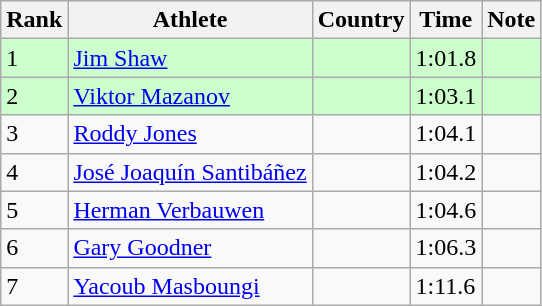<table class="wikitable sortable">
<tr>
<th>Rank</th>
<th>Athlete</th>
<th>Country</th>
<th>Time</th>
<th>Note</th>
</tr>
<tr bgcolor=#CCFFCC>
<td>1</td>
<td><a href='#'>Jim Shaw</a></td>
<td></td>
<td>1:01.8</td>
<td></td>
</tr>
<tr bgcolor=#CCFFCC>
<td>2</td>
<td><a href='#'>Viktor Mazanov</a></td>
<td></td>
<td>1:03.1</td>
<td></td>
</tr>
<tr>
<td>3</td>
<td><a href='#'>Roddy Jones</a></td>
<td></td>
<td>1:04.1</td>
<td></td>
</tr>
<tr>
<td>4</td>
<td><a href='#'>José Joaquín Santibáñez</a></td>
<td></td>
<td>1:04.2</td>
<td></td>
</tr>
<tr>
<td>5</td>
<td><a href='#'>Herman Verbauwen</a></td>
<td></td>
<td>1:04.6</td>
<td></td>
</tr>
<tr>
<td>6</td>
<td><a href='#'>Gary Goodner</a></td>
<td></td>
<td>1:06.3</td>
<td></td>
</tr>
<tr>
<td>7</td>
<td><a href='#'>Yacoub Masboungi</a></td>
<td></td>
<td>1:11.6</td>
<td></td>
</tr>
</table>
